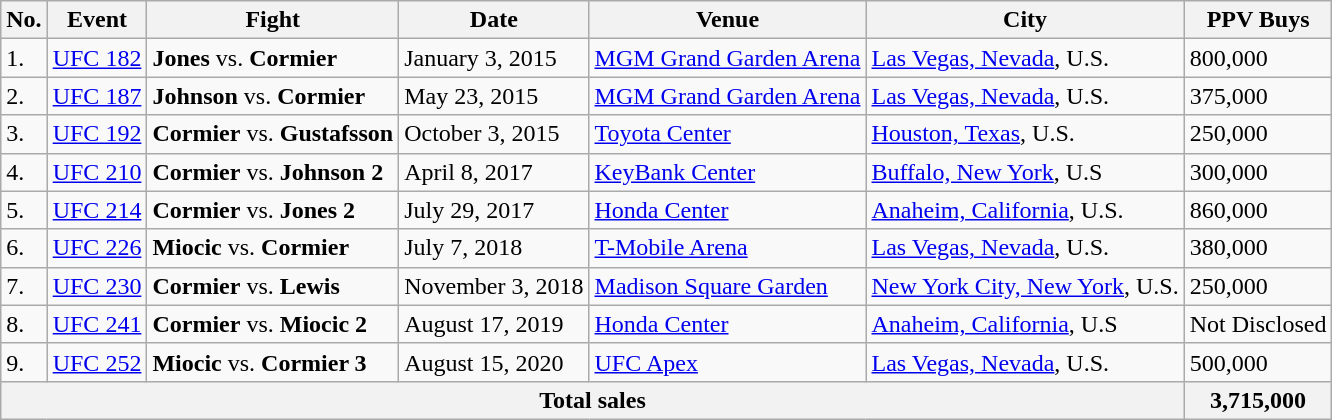<table class="wikitable sortable">
<tr>
<th>No.</th>
<th>Event</th>
<th>Fight</th>
<th>Date</th>
<th>Venue</th>
<th>City</th>
<th>PPV Buys</th>
</tr>
<tr>
<td>1.</td>
<td><a href='#'>UFC 182</a></td>
<td><strong>Jones</strong> vs. <strong>Cormier</strong></td>
<td>January 3, 2015</td>
<td><a href='#'>MGM Grand Garden Arena</a></td>
<td><a href='#'>Las Vegas, Nevada</a>, U.S.</td>
<td>800,000</td>
</tr>
<tr>
<td>2.</td>
<td><a href='#'>UFC 187</a></td>
<td><strong>Johnson</strong> vs. <strong>Cormier</strong></td>
<td>May 23, 2015</td>
<td><a href='#'>MGM Grand Garden Arena</a></td>
<td><a href='#'>Las Vegas, Nevada</a>, U.S.</td>
<td>375,000</td>
</tr>
<tr>
<td>3.</td>
<td><a href='#'>UFC 192</a></td>
<td><strong>Cormier</strong> vs. <strong>Gustafsson</strong></td>
<td>October 3, 2015</td>
<td><a href='#'>Toyota Center</a></td>
<td><a href='#'>Houston, Texas</a>, U.S.</td>
<td>250,000</td>
</tr>
<tr>
<td>4.</td>
<td><a href='#'>UFC 210</a></td>
<td><strong>Cormier</strong> vs. <strong>Johnson 2</strong></td>
<td>April 8, 2017</td>
<td><a href='#'>KeyBank Center</a></td>
<td><a href='#'>Buffalo, New York</a>, U.S</td>
<td>300,000</td>
</tr>
<tr>
<td>5.</td>
<td><a href='#'>UFC 214</a></td>
<td><strong>Cormier</strong> vs. <strong>Jones 2</strong></td>
<td>July 29, 2017</td>
<td><a href='#'>Honda Center</a></td>
<td><a href='#'>Anaheim, California</a>, U.S.</td>
<td>860,000</td>
</tr>
<tr>
<td>6.</td>
<td><a href='#'>UFC 226</a></td>
<td><strong>Miocic</strong> vs. <strong>Cormier</strong></td>
<td>July 7, 2018</td>
<td><a href='#'>T-Mobile Arena</a></td>
<td><a href='#'>Las Vegas, Nevada</a>, U.S.</td>
<td>380,000</td>
</tr>
<tr>
<td>7.</td>
<td><a href='#'>UFC 230</a></td>
<td><strong>Cormier</strong> vs. <strong>Lewis</strong></td>
<td>November 3, 2018</td>
<td><a href='#'>Madison Square Garden</a></td>
<td><a href='#'>New York City, New York</a>, U.S.</td>
<td>250,000</td>
</tr>
<tr>
<td>8.</td>
<td><a href='#'>UFC 241</a></td>
<td><strong>Cormier</strong> vs. <strong>Miocic 2</strong></td>
<td>August 17, 2019</td>
<td><a href='#'>Honda Center</a></td>
<td><a href='#'>Anaheim, California</a>, U.S</td>
<td>Not Disclosed</td>
</tr>
<tr>
<td>9.</td>
<td><a href='#'>UFC 252</a></td>
<td><strong>Miocic</strong> vs. <strong>Cormier 3</strong></td>
<td>August 15, 2020</td>
<td><a href='#'>UFC Apex</a></td>
<td><a href='#'>Las Vegas, Nevada</a>, U.S.</td>
<td>500,000</td>
</tr>
<tr>
<th colspan="6">Total sales</th>
<th>3,715,000</th>
</tr>
</table>
